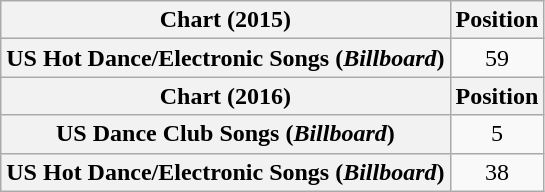<table class="wikitable plainrowheaders" style="text-align:center">
<tr>
<th scope="col">Chart (2015)</th>
<th scope="col">Position</th>
</tr>
<tr>
<th scope="row">US Hot Dance/Electronic Songs (<em>Billboard</em>)</th>
<td>59</td>
</tr>
<tr>
<th scope="col">Chart (2016)</th>
<th scope="col">Position</th>
</tr>
<tr>
<th scope="row">US Dance Club Songs (<em>Billboard</em>)</th>
<td>5</td>
</tr>
<tr>
<th scope="row">US Hot Dance/Electronic Songs (<em>Billboard</em>)</th>
<td>38</td>
</tr>
</table>
